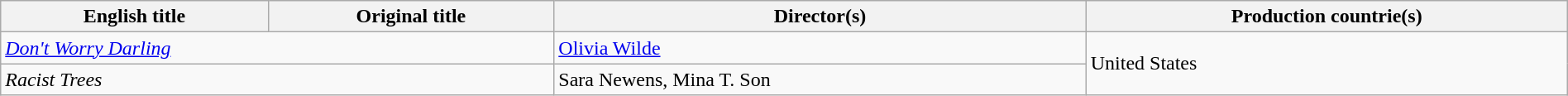<table class="sortable wikitable" style="width:100%; margin-bottom:4px" cellpadding="5">
<tr>
<th scope="col">English title</th>
<th scope="col">Original title</th>
<th scope="col">Director(s)</th>
<th scope="col">Production countrie(s)</th>
</tr>
<tr>
<td colspan="2"><em><a href='#'>Don't Worry Darling</a></em></td>
<td><a href='#'>Olivia Wilde</a></td>
<td rowspan="2">United States</td>
</tr>
<tr>
<td colspan="2"><em>Racist Trees</em></td>
<td>Sara Newens, Mina T. Son</td>
</tr>
</table>
